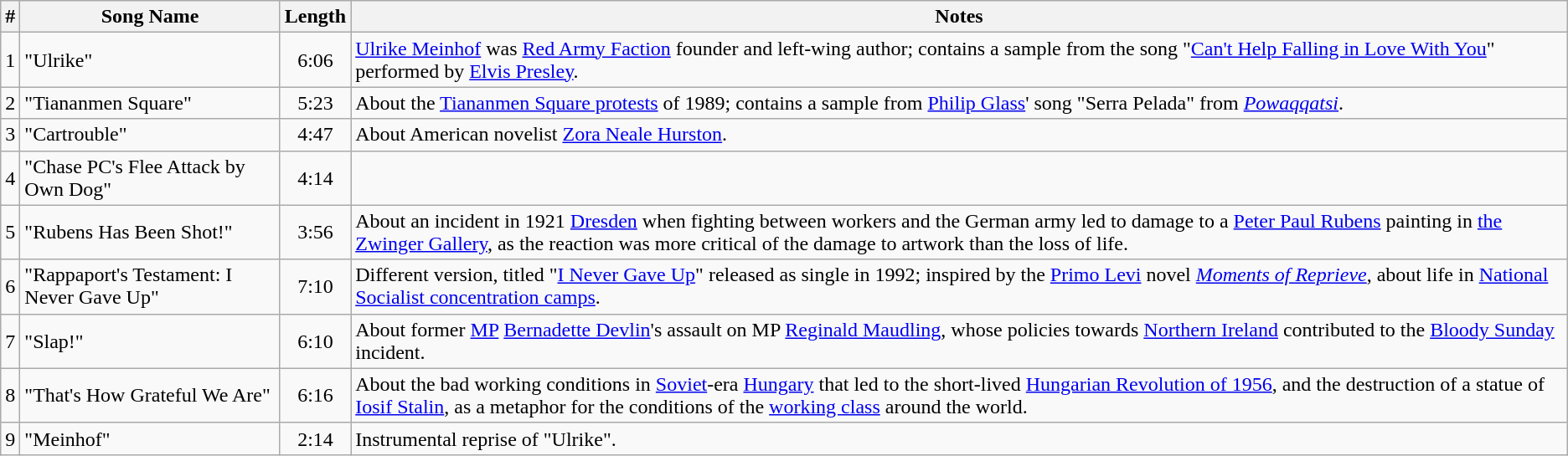<table class="wikitable">
<tr>
<th>#</th>
<th>Song Name</th>
<th>Length</th>
<th>Notes</th>
</tr>
<tr>
<td>1</td>
<td>"Ulrike"</td>
<td align="center">6:06</td>
<td><a href='#'>Ulrike Meinhof</a> was <a href='#'>Red Army Faction</a> founder and left-wing author; contains a sample from the song "<a href='#'>Can't Help Falling in Love With You</a>" performed by <a href='#'>Elvis Presley</a>.</td>
</tr>
<tr>
<td>2</td>
<td>"Tiananmen Square"</td>
<td align="center">5:23</td>
<td>About the <a href='#'>Tiananmen Square protests</a> of 1989; contains a sample from <a href='#'>Philip Glass</a>' song "Serra Pelada" from <em><a href='#'>Powaqqatsi</a></em>.</td>
</tr>
<tr>
<td>3</td>
<td>"Cartrouble"</td>
<td align="center">4:47</td>
<td>About American novelist <a href='#'>Zora Neale Hurston</a>.</td>
</tr>
<tr>
<td>4</td>
<td>"Chase PC's Flee Attack by Own Dog"</td>
<td align="center">4:14</td>
<td></td>
</tr>
<tr>
<td>5</td>
<td>"Rubens Has Been Shot!"</td>
<td align="center">3:56</td>
<td>About an incident in 1921 <a href='#'>Dresden</a> when fighting between workers and the German army led to damage to a <a href='#'>Peter Paul Rubens</a> painting in <a href='#'>the Zwinger Gallery</a>, as the reaction was more critical of the damage to artwork than the loss of life.</td>
</tr>
<tr>
<td>6</td>
<td>"Rappaport's Testament: I Never Gave Up"</td>
<td align="center">7:10</td>
<td>Different version, titled "<a href='#'>I Never Gave Up</a>" released as single in 1992; inspired by the <a href='#'>Primo Levi</a> novel <em><a href='#'>Moments of Reprieve</a></em>, about life in <a href='#'>National Socialist concentration camps</a>.</td>
</tr>
<tr>
<td>7</td>
<td>"Slap!"</td>
<td align="center">6:10</td>
<td>About former <a href='#'>MP</a> <a href='#'>Bernadette Devlin</a>'s assault on MP <a href='#'>Reginald Maudling</a>, whose policies towards <a href='#'>Northern Ireland</a> contributed to the <a href='#'>Bloody Sunday</a> incident.</td>
</tr>
<tr>
<td>8</td>
<td>"That's How Grateful We Are"</td>
<td align="center">6:16</td>
<td>About the bad working conditions in <a href='#'>Soviet</a>-era <a href='#'>Hungary</a> that led to the short-lived <a href='#'>Hungarian Revolution of 1956</a>, and the destruction of a statue of <a href='#'>Iosif Stalin</a>, as a metaphor for the conditions of the <a href='#'>working class</a> around the world.</td>
</tr>
<tr>
<td>9</td>
<td>"Meinhof"</td>
<td align="center">2:14</td>
<td>Instrumental reprise of "Ulrike".</td>
</tr>
</table>
